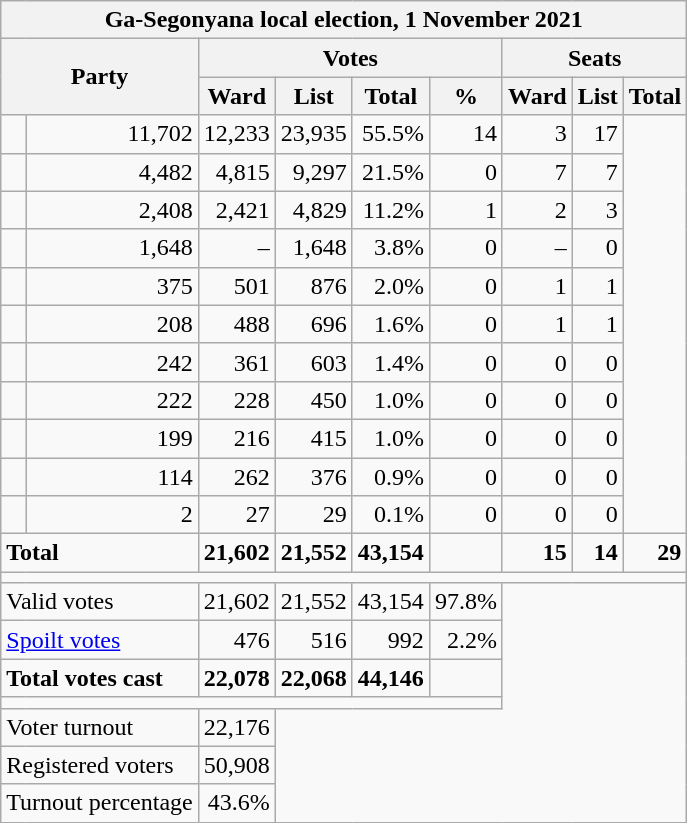<table class=wikitable style="text-align:right">
<tr>
<th colspan="9" align="center">Ga-Segonyana local election, 1 November 2021</th>
</tr>
<tr>
<th rowspan="2" colspan="2">Party</th>
<th colspan="4" align="center">Votes</th>
<th colspan="3" align="center">Seats</th>
</tr>
<tr>
<th>Ward</th>
<th>List</th>
<th>Total</th>
<th>%</th>
<th>Ward</th>
<th>List</th>
<th>Total</th>
</tr>
<tr>
<td></td>
<td>11,702</td>
<td>12,233</td>
<td>23,935</td>
<td>55.5%</td>
<td>14</td>
<td>3</td>
<td>17</td>
</tr>
<tr>
<td></td>
<td>4,482</td>
<td>4,815</td>
<td>9,297</td>
<td>21.5%</td>
<td>0</td>
<td>7</td>
<td>7</td>
</tr>
<tr>
<td></td>
<td>2,408</td>
<td>2,421</td>
<td>4,829</td>
<td>11.2%</td>
<td>1</td>
<td>2</td>
<td>3</td>
</tr>
<tr>
<td></td>
<td>1,648</td>
<td>–</td>
<td>1,648</td>
<td>3.8%</td>
<td>0</td>
<td>–</td>
<td>0</td>
</tr>
<tr>
<td></td>
<td>375</td>
<td>501</td>
<td>876</td>
<td>2.0%</td>
<td>0</td>
<td>1</td>
<td>1</td>
</tr>
<tr>
<td></td>
<td>208</td>
<td>488</td>
<td>696</td>
<td>1.6%</td>
<td>0</td>
<td>1</td>
<td>1</td>
</tr>
<tr>
<td></td>
<td>242</td>
<td>361</td>
<td>603</td>
<td>1.4%</td>
<td>0</td>
<td>0</td>
<td>0</td>
</tr>
<tr>
<td></td>
<td>222</td>
<td>228</td>
<td>450</td>
<td>1.0%</td>
<td>0</td>
<td>0</td>
<td>0</td>
</tr>
<tr>
<td></td>
<td>199</td>
<td>216</td>
<td>415</td>
<td>1.0%</td>
<td>0</td>
<td>0</td>
<td>0</td>
</tr>
<tr>
<td></td>
<td>114</td>
<td>262</td>
<td>376</td>
<td>0.9%</td>
<td>0</td>
<td>0</td>
<td>0</td>
</tr>
<tr>
<td></td>
<td>2</td>
<td>27</td>
<td>29</td>
<td>0.1%</td>
<td>0</td>
<td>0</td>
<td>0</td>
</tr>
<tr>
<td colspan="2" style="text-align:left"><strong>Total</strong></td>
<td><strong>21,602</strong></td>
<td><strong>21,552</strong></td>
<td><strong>43,154</strong></td>
<td></td>
<td><strong>15</strong></td>
<td><strong>14</strong></td>
<td><strong>29</strong></td>
</tr>
<tr>
<td colspan="9"></td>
</tr>
<tr>
<td colspan="2" style="text-align:left">Valid votes</td>
<td>21,602</td>
<td>21,552</td>
<td>43,154</td>
<td>97.8%</td>
</tr>
<tr>
<td colspan="2" style="text-align:left"><a href='#'>Spoilt votes</a></td>
<td>476</td>
<td>516</td>
<td>992</td>
<td>2.2%</td>
</tr>
<tr>
<td colspan="2" style="text-align:left"><strong>Total votes cast</strong></td>
<td><strong>22,078</strong></td>
<td><strong>22,068</strong></td>
<td><strong>44,146</strong></td>
<td></td>
</tr>
<tr>
<td colspan="6"></td>
</tr>
<tr>
<td colspan="2" style="text-align:left">Voter turnout</td>
<td>22,176</td>
</tr>
<tr>
<td colspan="2" style="text-align:left">Registered voters</td>
<td>50,908</td>
</tr>
<tr>
<td colspan="2" style="text-align:left">Turnout percentage</td>
<td>43.6%</td>
</tr>
</table>
